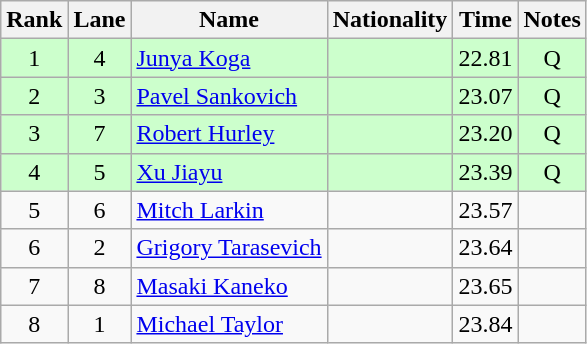<table class="wikitable sortable" style="text-align:center">
<tr>
<th>Rank</th>
<th>Lane</th>
<th>Name</th>
<th>Nationality</th>
<th>Time</th>
<th>Notes</th>
</tr>
<tr bgcolor=ccffcc>
<td>1</td>
<td>4</td>
<td align=left><a href='#'>Junya Koga</a></td>
<td align=left></td>
<td>22.81</td>
<td>Q</td>
</tr>
<tr bgcolor=ccffcc>
<td>2</td>
<td>3</td>
<td align=left><a href='#'>Pavel Sankovich</a></td>
<td align=left></td>
<td>23.07</td>
<td>Q</td>
</tr>
<tr bgcolor=ccffcc>
<td>3</td>
<td>7</td>
<td align=left><a href='#'>Robert Hurley</a></td>
<td align=left></td>
<td>23.20</td>
<td>Q</td>
</tr>
<tr bgcolor=ccffcc>
<td>4</td>
<td>5</td>
<td align=left><a href='#'>Xu Jiayu</a></td>
<td align=left></td>
<td>23.39</td>
<td>Q</td>
</tr>
<tr>
<td>5</td>
<td>6</td>
<td align=left><a href='#'>Mitch Larkin</a></td>
<td align=left></td>
<td>23.57</td>
<td></td>
</tr>
<tr>
<td>6</td>
<td>2</td>
<td align=left><a href='#'>Grigory Tarasevich</a></td>
<td align=left></td>
<td>23.64</td>
<td></td>
</tr>
<tr>
<td>7</td>
<td>8</td>
<td align=left><a href='#'>Masaki Kaneko</a></td>
<td align=left></td>
<td>23.65</td>
<td></td>
</tr>
<tr>
<td>8</td>
<td>1</td>
<td align=left><a href='#'>Michael Taylor</a></td>
<td align=left></td>
<td>23.84</td>
<td></td>
</tr>
</table>
